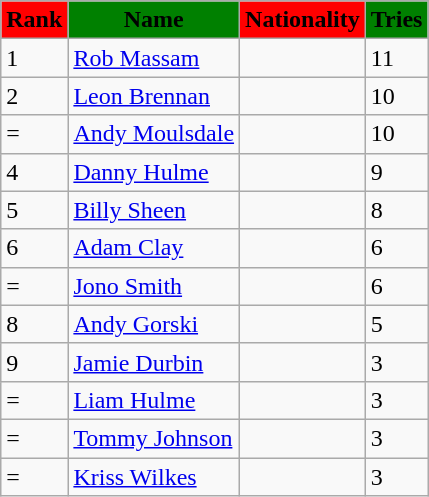<table class="wikitable sortable">
<tr>
<th style="background-color: red;"><span>Rank</span></th>
<th style="background-color: green;"><span>Name</span></th>
<th style="background-color: red;"><span>Nationality</span></th>
<th style="background-color: green;"><span>Tries</span></th>
</tr>
<tr>
<td>1</td>
<td><a href='#'>Rob Massam</a></td>
<td align=center></td>
<td>11</td>
</tr>
<tr>
<td>2</td>
<td><a href='#'>Leon Brennan</a></td>
<td align=center></td>
<td>10</td>
</tr>
<tr>
<td>=</td>
<td><a href='#'>Andy Moulsdale</a></td>
<td align=center></td>
<td>10</td>
</tr>
<tr>
<td>4</td>
<td><a href='#'>Danny Hulme</a></td>
<td align=center></td>
<td>9</td>
</tr>
<tr>
<td>5</td>
<td><a href='#'>Billy Sheen</a></td>
<td align=center></td>
<td>8</td>
</tr>
<tr>
<td>6</td>
<td><a href='#'>Adam Clay</a></td>
<td align=center></td>
<td>6</td>
</tr>
<tr>
<td>=</td>
<td><a href='#'>Jono Smith</a></td>
<td align=center></td>
<td>6</td>
</tr>
<tr>
<td>8</td>
<td><a href='#'>Andy Gorski</a></td>
<td align=center></td>
<td>5</td>
</tr>
<tr>
<td>9</td>
<td><a href='#'>Jamie Durbin</a></td>
<td align=center></td>
<td>3</td>
</tr>
<tr>
<td>=</td>
<td><a href='#'>Liam Hulme</a></td>
<td align=center></td>
<td>3</td>
</tr>
<tr>
<td>=</td>
<td><a href='#'>Tommy Johnson</a></td>
<td align=center></td>
<td>3</td>
</tr>
<tr>
<td>=</td>
<td><a href='#'>Kriss Wilkes</a></td>
<td align=center></td>
<td>3</td>
</tr>
</table>
